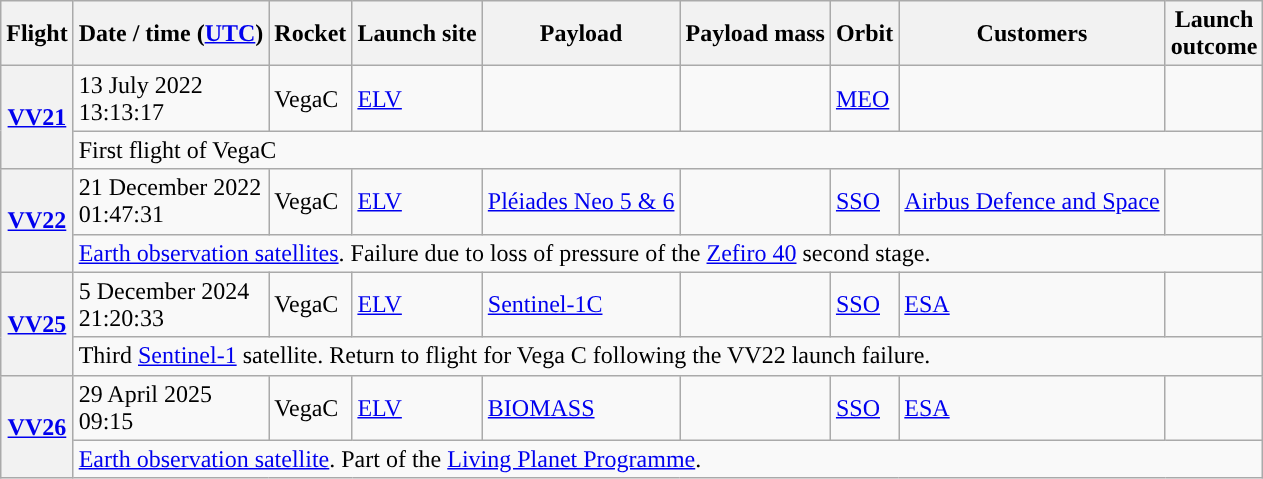<table class="wikitable">
<tr>
<th>Flight</th>
<th>Date / time (<a href='#'>UTC</a>)</th>
<th>Rocket</th>
<th>Launch site</th>
<th>Payload</th>
<th>Payload mass</th>
<th>Orbit</th>
<th>Customers</th>
<th>Launch<br>outcome</th>
</tr>
<tr>
<th scope="row" rowspan=2 style="text-align:center;"><a href='#'>VV21</a></th>
<td>13 July 2022<br>13:13:17</td>
<td>VegaC</td>
<td><a href='#'>ELV</a></td>
<td></td>
<td></td>
<td><a href='#'>MEO</a></td>
<td></td>
<td></td>
</tr>
<tr>
<td colspan="8">First flight of VegaC</td>
</tr>
<tr>
<th scope="row" rowspan=2 style="text-align:center;"><a href='#'>VV22</a></th>
<td>21 December 2022<br>01:47:31</td>
<td>VegaC</td>
<td><a href='#'>ELV</a></td>
<td><a href='#'>Pléiades Neo 5 & 6</a></td>
<td></td>
<td><a href='#'>SSO</a></td>
<td><a href='#'>Airbus Defence and Space</a></td>
<td></td>
</tr>
<tr>
<td colspan="8"><a href='#'>Earth observation satellites</a>. Failure due to loss of pressure of the <a href='#'>Zefiro 40</a> second stage.</td>
</tr>
<tr>
<th scope="row" rowspan=2 style="text-align:center;"><a href='#'>VV25</a></th>
<td>5 December 2024<br>21:20:33</td>
<td>VegaC</td>
<td><a href='#'>ELV</a></td>
<td><a href='#'>Sentinel-1C</a></td>
<td></td>
<td><a href='#'>SSO</a></td>
<td><a href='#'>ESA</a></td>
<td></td>
</tr>
<tr>
<td colspan="8">Third <a href='#'>Sentinel-1</a> satellite. Return to flight for Vega C following the VV22 launch failure.</td>
</tr>
<tr>
<th scope="row" rowspan=2 style="text-align:center;"><a href='#'>VV26</a></th>
<td>29 April 2025<br>09:15 </td>
<td>VegaC</td>
<td><a href='#'>ELV</a></td>
<td><a href='#'>BIOMASS</a></td>
<td></td>
<td><a href='#'>SSO</a></td>
<td><a href='#'>ESA</a></td>
<td></td>
</tr>
<tr>
<td colspan="8"><a href='#'>Earth observation satellite</a>. Part of the <a href='#'>Living Planet Programme</a>.</td>
</tr>
</table>
